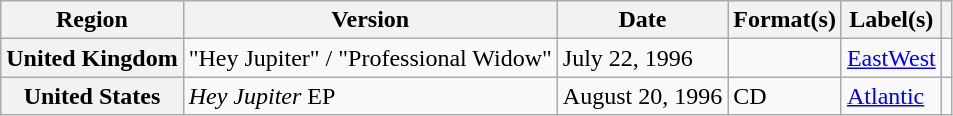<table class="wikitable plainrowheaders">
<tr>
<th scope="col">Region</th>
<th scope="col">Version</th>
<th scope="col">Date</th>
<th scope="col">Format(s)</th>
<th scope="col">Label(s)</th>
<th scope="col"></th>
</tr>
<tr>
<th scope="row">United Kingdom</th>
<td>"Hey Jupiter" / "Professional Widow"</td>
<td>July 22, 1996</td>
<td></td>
<td><a href='#'>EastWest</a></td>
<td></td>
</tr>
<tr>
<th scope="row">United States</th>
<td><em>Hey Jupiter</em> EP</td>
<td>August 20, 1996</td>
<td>CD</td>
<td><a href='#'>Atlantic</a></td>
<td></td>
</tr>
</table>
